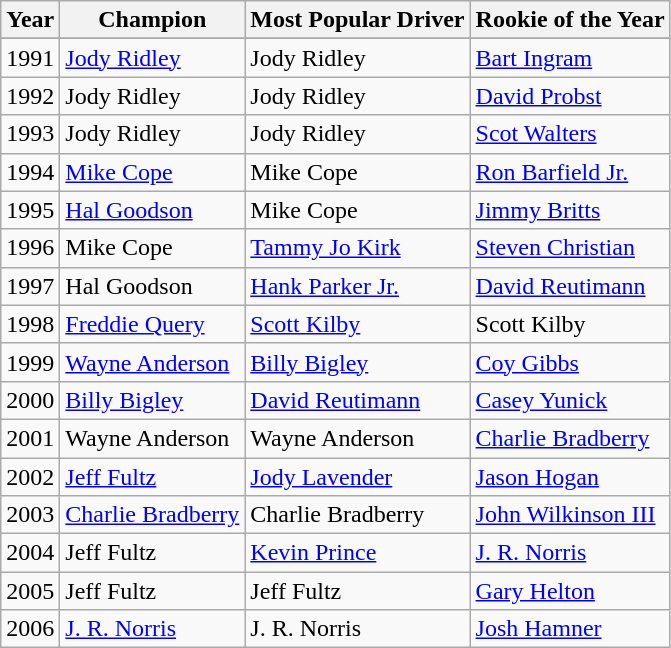<table class="wikitable">
<tr>
<th>Year</th>
<th>Champion</th>
<th>Most Popular Driver</th>
<th>Rookie of the Year</th>
</tr>
<tr>
</tr>
<tr>
<td>1991</td>
<td><a href='#'>Jody Ridley</a></td>
<td>Jody Ridley</td>
<td><a href='#'>Bart Ingram</a></td>
</tr>
<tr>
<td>1992</td>
<td>Jody Ridley</td>
<td>Jody Ridley</td>
<td><a href='#'>David Probst</a></td>
</tr>
<tr>
<td>1993</td>
<td>Jody Ridley</td>
<td>Jody Ridley</td>
<td><a href='#'>Scot Walters</a></td>
</tr>
<tr>
<td>1994</td>
<td><a href='#'>Mike Cope</a></td>
<td>Mike Cope</td>
<td><a href='#'>Ron Barfield Jr.</a></td>
</tr>
<tr>
<td>1995</td>
<td><a href='#'>Hal Goodson</a></td>
<td>Mike Cope</td>
<td><a href='#'>Jimmy Britts</a></td>
</tr>
<tr>
<td>1996</td>
<td>Mike Cope</td>
<td><a href='#'>Tammy Jo Kirk</a></td>
<td><a href='#'>Steven Christian</a></td>
</tr>
<tr>
<td>1997</td>
<td>Hal Goodson</td>
<td><a href='#'>Hank Parker Jr.</a></td>
<td><a href='#'>David Reutimann</a></td>
</tr>
<tr>
<td>1998</td>
<td><a href='#'>Freddie Query</a></td>
<td><a href='#'>Scott Kilby</a></td>
<td>Scott Kilby</td>
</tr>
<tr>
<td>1999</td>
<td><a href='#'>Wayne Anderson</a></td>
<td><a href='#'>Billy Bigley</a></td>
<td><a href='#'>Coy Gibbs</a></td>
</tr>
<tr>
<td>2000</td>
<td><a href='#'>Billy Bigley</a></td>
<td><a href='#'>David Reutimann</a></td>
<td><a href='#'>Casey Yunick</a></td>
</tr>
<tr>
<td>2001</td>
<td>Wayne Anderson</td>
<td>Wayne Anderson</td>
<td><a href='#'>Charlie Bradberry</a></td>
</tr>
<tr>
<td>2002</td>
<td><a href='#'>Jeff Fultz</a></td>
<td><a href='#'>Jody Lavender</a></td>
<td><a href='#'>Jason Hogan</a></td>
</tr>
<tr>
<td>2003</td>
<td><a href='#'>Charlie Bradberry</a></td>
<td>Charlie Bradberry</td>
<td><a href='#'>John Wilkinson III</a></td>
</tr>
<tr>
<td>2004</td>
<td>Jeff Fultz</td>
<td><a href='#'>Kevin Prince</a></td>
<td><a href='#'>J. R. Norris</a></td>
</tr>
<tr>
<td>2005</td>
<td>Jeff Fultz</td>
<td>Jeff Fultz</td>
<td><a href='#'>Gary Helton</a></td>
</tr>
<tr>
<td>2006</td>
<td><a href='#'>J. R. Norris</a></td>
<td>J. R. Norris</td>
<td><a href='#'>Josh Hamner</a></td>
</tr>
</table>
